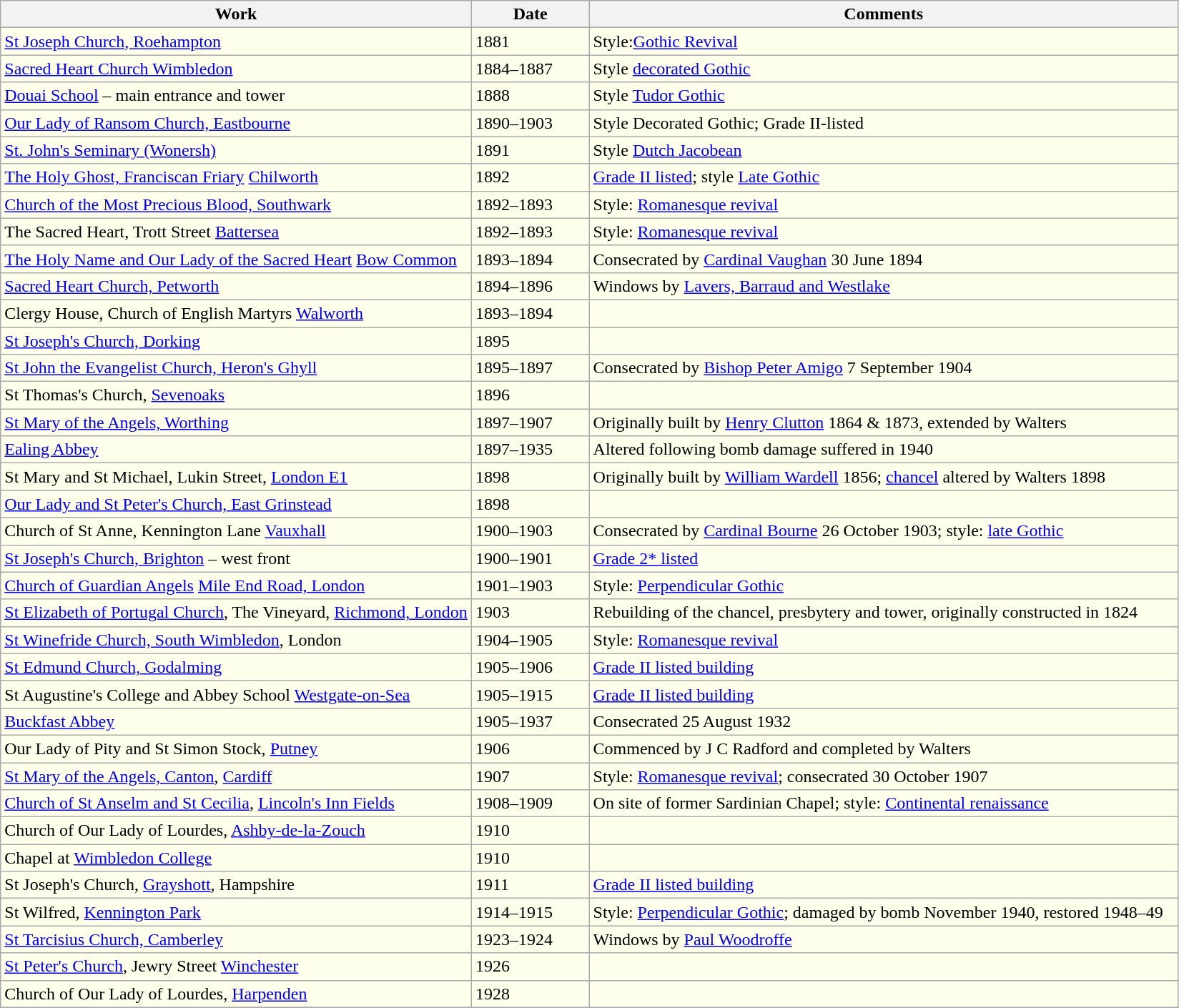<table class="wikitable">
<tr align=left>
<th width="40%">Work</th>
<th width="10%">Date</th>
<th width="50%">Comments</th>
</tr>
<tr valign=top bgcolor="#ffffec">
<td><a href='#'>St Joseph Church, Roehampton</a></td>
<td>1881</td>
<td>Style:<a href='#'>Gothic Revival</a></td>
</tr>
<tr valign=top bgcolor="#ffffec">
<td><a href='#'>Sacred Heart Church Wimbledon</a></td>
<td>1884–1887</td>
<td>Style <a href='#'>decorated Gothic</a></td>
</tr>
<tr valign=top bgcolor="#ffffec">
<td><a href='#'>Douai School</a> – main entrance and tower</td>
<td>1888</td>
<td>Style <a href='#'>Tudor Gothic</a></td>
</tr>
<tr valign=top bgcolor="#ffffec">
<td><a href='#'>Our Lady of Ransom Church, Eastbourne</a></td>
<td>1890–1903</td>
<td>Style Decorated Gothic; Grade II-listed</td>
</tr>
<tr valign=top bgcolor="#ffffec">
<td><a href='#'>St. John's Seminary (Wonersh)</a></td>
<td>1891</td>
<td>Style <a href='#'>Dutch Jacobean</a></td>
</tr>
<tr valign=top bgcolor="#ffffec">
<td><a href='#'>The Holy Ghost, Franciscan Friary</a> <a href='#'>Chilworth</a></td>
<td>1892</td>
<td><a href='#'>Grade II listed</a>; style <a href='#'>Late Gothic</a></td>
</tr>
<tr valign=top bgcolor="#ffffec">
<td><a href='#'>Church of the Most Precious Blood, Southwark</a></td>
<td>1892–1893</td>
<td>Style: <a href='#'>Romanesque revival</a></td>
</tr>
<tr valign=top bgcolor="#ffffec">
<td>The Sacred Heart, Trott Street <a href='#'>Battersea</a></td>
<td>1892–1893</td>
<td>Style: <a href='#'>Romanesque revival</a></td>
</tr>
<tr valign=top bgcolor="#ffffec">
<td><a href='#'>The Holy Name and Our Lady of the Sacred Heart</a> <a href='#'>Bow Common</a></td>
<td>1893–1894</td>
<td>Consecrated by <a href='#'>Cardinal Vaughan</a> 30 June 1894</td>
</tr>
<tr valign=top bgcolor="#ffffec">
<td><a href='#'>Sacred Heart Church, Petworth</a></td>
<td>1894–1896</td>
<td>Windows by <a href='#'>Lavers, Barraud and Westlake</a></td>
</tr>
<tr valign=top bgcolor="#ffffec">
<td>Clergy House, Church of English Martyrs <a href='#'>Walworth</a></td>
<td>1893–1894</td>
<td></td>
</tr>
<tr valign=top bgcolor="#ffffec">
<td><a href='#'>St Joseph's Church, Dorking</a></td>
<td>1895</td>
<td></td>
</tr>
<tr valign=top bgcolor="#ffffec">
<td><a href='#'>St John the Evangelist Church, Heron's Ghyll</a></td>
<td>1895–1897</td>
<td>Consecrated by <a href='#'>Bishop Peter Amigo</a> 7 September 1904</td>
</tr>
<tr valign=top bgcolor="#ffffec">
<td>St Thomas's Church, <a href='#'>Sevenoaks</a></td>
<td>1896</td>
<td></td>
</tr>
<tr valign=top bgcolor="#ffffec">
<td><a href='#'>St Mary of the Angels, Worthing</a></td>
<td>1897–1907</td>
<td>Originally built by <a href='#'>Henry Clutton</a> 1864 & 1873, extended by Walters</td>
</tr>
<tr valign=top bgcolor="#ffffec">
<td><a href='#'>Ealing Abbey</a></td>
<td>1897–1935</td>
<td>Altered following bomb damage suffered in 1940</td>
</tr>
<tr valign=top bgcolor="#ffffec">
<td>St Mary and St Michael, Lukin Street, <a href='#'>London E1</a></td>
<td>1898</td>
<td>Originally built by <a href='#'>William Wardell</a> 1856; <a href='#'>chancel</a> altered by Walters 1898</td>
</tr>
<tr valign=top bgcolor="#ffffec">
<td><a href='#'>Our Lady and St Peter's Church, East Grinstead</a></td>
<td>1898</td>
<td></td>
</tr>
<tr valign=top bgcolor="#ffffec">
<td>Church of St Anne, Kennington Lane <a href='#'>Vauxhall</a></td>
<td>1900–1903</td>
<td>Consecrated by <a href='#'>Cardinal Bourne</a> 26 October 1903; style: <a href='#'>late Gothic</a></td>
</tr>
<tr valign=top bgcolor="#ffffec">
<td><a href='#'>St Joseph's Church, Brighton</a> – west front</td>
<td>1900–1901</td>
<td><a href='#'>Grade 2* listed</a></td>
</tr>
<tr valign=top bgcolor="#ffffec">
<td><a href='#'>Church of Guardian Angels</a> <a href='#'>Mile End Road, London</a></td>
<td>1901–1903</td>
<td>Style: <a href='#'>Perpendicular Gothic</a></td>
</tr>
<tr valign=top bgcolor="#ffffec">
<td><a href='#'>St Elizabeth of Portugal Church</a>, The Vineyard, <a href='#'>Richmond, London</a></td>
<td>1903</td>
<td>Rebuilding of the chancel, presbytery and tower, originally constructed in 1824</td>
</tr>
<tr valign=top bgcolor="#ffffec">
<td><a href='#'>St Winefride Church, South Wimbledon</a>, London</td>
<td>1904–1905</td>
<td>Style: <a href='#'>Romanesque revival</a></td>
</tr>
<tr valign=top bgcolor="#ffffec">
<td><a href='#'>St Edmund Church, Godalming</a></td>
<td>1905–1906</td>
<td><a href='#'>Grade II listed building</a></td>
</tr>
<tr valign=top bgcolor="#ffffec">
<td>St Augustine's College and Abbey School <a href='#'>Westgate-on-Sea</a></td>
<td>1905–1915</td>
<td><a href='#'>Grade II listed building</a></td>
</tr>
<tr valign=top bgcolor="#ffffec">
<td><a href='#'>Buckfast Abbey</a></td>
<td>1905–1937</td>
<td>Consecrated 25 August 1932</td>
</tr>
<tr valign=top bgcolor="#ffffec">
<td>Our Lady of Pity and St Simon Stock, <a href='#'>Putney</a></td>
<td>1906</td>
<td>Commenced by J C Radford and completed by Walters</td>
</tr>
<tr valign=top bgcolor="#ffffec">
<td><a href='#'>St Mary of the Angels, Canton</a>, <a href='#'>Cardiff</a></td>
<td>1907</td>
<td>Style: <a href='#'>Romanesque revival</a>; consecrated 30 October 1907</td>
</tr>
<tr valign=top bgcolor="#ffffec">
<td><a href='#'>Church of St Anselm and St Cecilia</a>, <a href='#'>Lincoln's Inn Fields</a></td>
<td>1908–1909</td>
<td>On site of former Sardinian Chapel; style: <a href='#'>Continental renaissance</a></td>
</tr>
<tr valign=top bgcolor="#ffffec">
<td>Church of Our Lady of Lourdes, <a href='#'>Ashby-de-la-Zouch</a></td>
<td>1910</td>
<td></td>
</tr>
<tr valign=top bgcolor="#ffffec">
<td>Chapel at <a href='#'>Wimbledon College</a></td>
<td>1910</td>
<td></td>
</tr>
<tr valign=top bgcolor="#ffffec">
<td>St Joseph's Church, <a href='#'>Grayshott</a>, Hampshire</td>
<td>1911</td>
<td><a href='#'>Grade II listed building</a></td>
</tr>
<tr valign=top bgcolor="#ffffec">
<td>St Wilfred, <a href='#'>Kennington Park</a></td>
<td>1914–1915</td>
<td>Style: <a href='#'>Perpendicular Gothic</a>; damaged by bomb November 1940, restored 1948–49</td>
</tr>
<tr valign=top bgcolor="#ffffec">
<td><a href='#'>St Tarcisius Church, Camberley</a></td>
<td>1923–1924</td>
<td>Windows by <a href='#'>Paul Woodroffe</a></td>
</tr>
<tr valign=top bgcolor="#ffffec">
<td><a href='#'>St Peter's Church</a>, Jewry Street <a href='#'>Winchester</a></td>
<td>1926</td>
<td></td>
</tr>
<tr valign=top bgcolor="#ffffec">
<td>Church of Our Lady of Lourdes, <a href='#'>Harpenden</a></td>
<td>1928</td>
<td></td>
</tr>
<tr valign=top bgcolor="#ffffec">
</tr>
</table>
